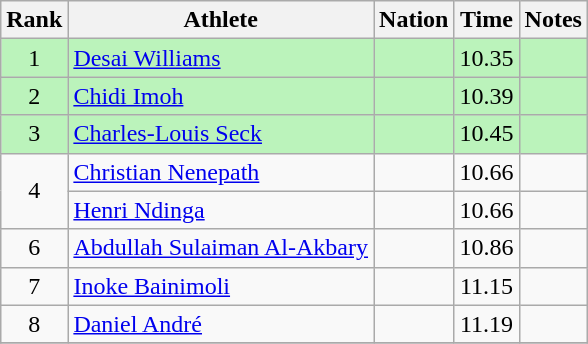<table class="wikitable sortable" style="text-align:center">
<tr>
<th>Rank</th>
<th>Athlete</th>
<th>Nation</th>
<th>Time</th>
<th>Notes</th>
</tr>
<tr bgcolor=bbf3bb>
<td>1</td>
<td align=left><a href='#'>Desai Williams</a></td>
<td align=left></td>
<td>10.35</td>
<td></td>
</tr>
<tr bgcolor=bbf3bb>
<td>2</td>
<td align=left><a href='#'>Chidi Imoh</a></td>
<td align=left></td>
<td>10.39</td>
<td></td>
</tr>
<tr bgcolor=bbf3bb>
<td>3</td>
<td align=left><a href='#'>Charles-Louis Seck</a></td>
<td align=left></td>
<td>10.45</td>
<td></td>
</tr>
<tr>
<td rowspan=2>4</td>
<td align=left><a href='#'>Christian Nenepath</a></td>
<td align=left></td>
<td>10.66</td>
<td></td>
</tr>
<tr>
<td align=left><a href='#'>Henri Ndinga</a></td>
<td align=left></td>
<td>10.66</td>
<td></td>
</tr>
<tr>
<td>6</td>
<td align=left><a href='#'>Abdullah Sulaiman Al-Akbary</a></td>
<td align=left></td>
<td>10.86</td>
<td></td>
</tr>
<tr>
<td>7</td>
<td align=left><a href='#'>Inoke Bainimoli</a></td>
<td align=left></td>
<td>11.15</td>
<td></td>
</tr>
<tr>
<td>8</td>
<td align=left><a href='#'>Daniel André</a></td>
<td align=left></td>
<td>11.19</td>
<td></td>
</tr>
<tr>
</tr>
</table>
